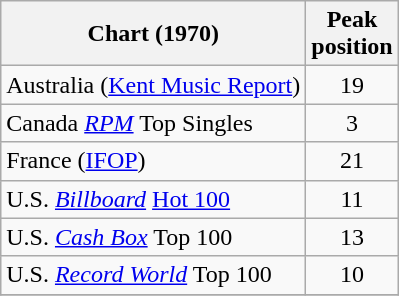<table class="wikitable sortable">
<tr>
<th>Chart (1970)</th>
<th>Peak<br>position</th>
</tr>
<tr>
<td>Australia (<a href='#'>Kent Music Report</a>)</td>
<td style="text-align:center;">19</td>
</tr>
<tr>
<td>Canada <em><a href='#'>RPM</a></em> Top Singles</td>
<td style="text-align:center;">3</td>
</tr>
<tr>
<td>France (<a href='#'>IFOP</a>)</td>
<td style="text-align:center;">21</td>
</tr>
<tr>
<td>U.S. <em><a href='#'>Billboard</a></em> <a href='#'>Hot 100</a></td>
<td style="text-align:center;">11</td>
</tr>
<tr>
<td>U.S. <a href='#'><em>Cash Box</em></a> Top 100</td>
<td style="text-align:center;">13</td>
</tr>
<tr>
<td>U.S. <em><a href='#'>Record World</a></em> Top 100</td>
<td style="text-align:center;">10</td>
</tr>
<tr>
</tr>
</table>
